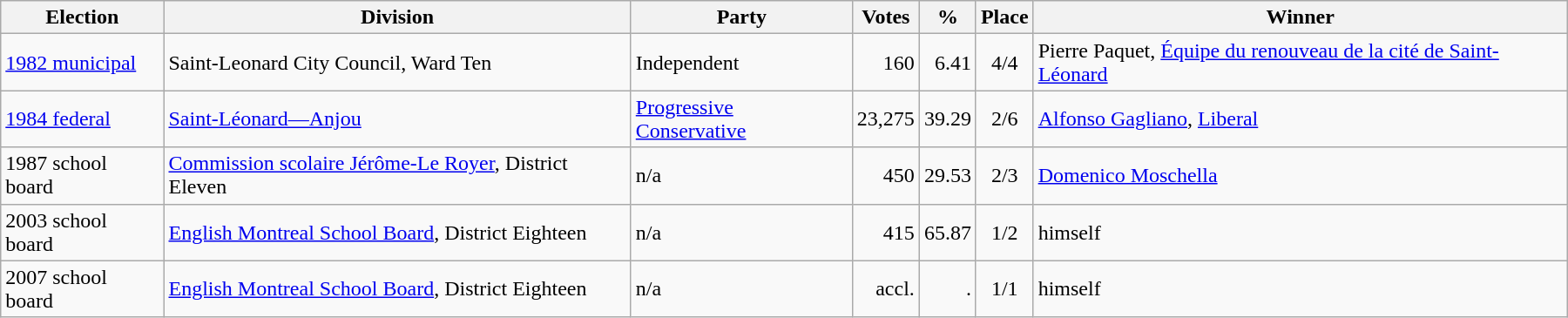<table class="wikitable" width="1200">
<tr>
<th align="left">Election</th>
<th align="left">Division</th>
<th align="left">Party</th>
<th align="right">Votes</th>
<th align="right">%</th>
<th align="center">Place</th>
<th align="center">Winner</th>
</tr>
<tr>
<td align="left"><a href='#'>1982 municipal</a></td>
<td align="left">Saint-Leonard City Council, Ward Ten</td>
<td align="left">Independent</td>
<td align="right">160</td>
<td align="right">6.41</td>
<td align="center">4/4</td>
<td align="left">Pierre Paquet, <a href='#'>Équipe du renouveau de la cité de Saint-Léonard</a></td>
</tr>
<tr>
<td align="left"><a href='#'>1984 federal</a></td>
<td align="left"><a href='#'>Saint-Léonard—Anjou</a></td>
<td align="left"><a href='#'>Progressive Conservative</a></td>
<td align="right">23,275</td>
<td align="right">39.29</td>
<td align="center">2/6</td>
<td align="left"><a href='#'>Alfonso Gagliano</a>, <a href='#'>Liberal</a></td>
</tr>
<tr>
<td align="left">1987 school board</td>
<td align="left"><a href='#'>Commission scolaire Jérôme-Le Royer</a>, District Eleven</td>
<td align="left">n/a</td>
<td align="right">450</td>
<td align="right">29.53</td>
<td align="center">2/3</td>
<td align="left"><a href='#'>Domenico Moschella</a></td>
</tr>
<tr>
<td align="left">2003 school board</td>
<td align="left"><a href='#'>English Montreal School Board</a>, District Eighteen</td>
<td align="left">n/a</td>
<td align="right">415</td>
<td align="right">65.87</td>
<td align="center">1/2</td>
<td align="left">himself</td>
</tr>
<tr>
<td align="left">2007 school board</td>
<td align="left"><a href='#'>English Montreal School Board</a>, District Eighteen</td>
<td align="left">n/a</td>
<td align="right">accl.</td>
<td align="right">.</td>
<td align="center">1/1</td>
<td align="left">himself</td>
</tr>
</table>
